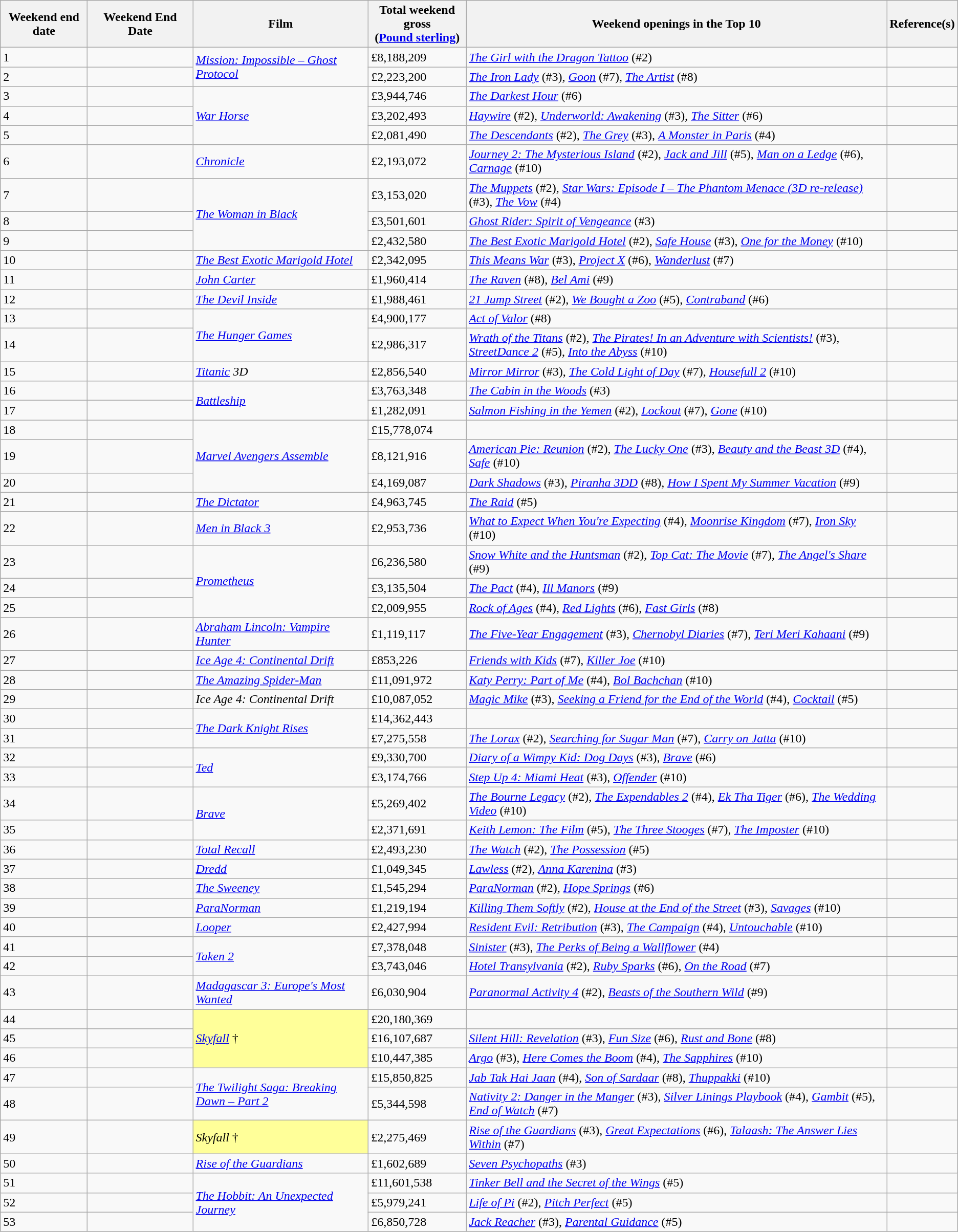<table class="wikitable sortable">
<tr>
<th>Weekend end date</th>
<th abbr="Date" style="width:130px">Weekend End Date</th>
<th>Film</th>
<th>Total weekend gross<br>(<a href='#'>Pound sterling</a>)</th>
<th>Weekend openings in the Top 10</th>
<th>Reference(s)</th>
</tr>
<tr>
<td>1</td>
<td></td>
<td rowspan="2"><em><a href='#'>Mission: Impossible – Ghost Protocol</a></em></td>
<td>£8,188,209</td>
<td><em><a href='#'>The Girl with the Dragon Tattoo</a></em> (#2)</td>
<td align="center"></td>
</tr>
<tr>
<td>2</td>
<td></td>
<td>£2,223,200</td>
<td><em><a href='#'>The Iron Lady</a></em> (#3), <em><a href='#'>Goon</a></em> (#7), <em><a href='#'>The Artist</a></em> (#8)</td>
<td align="center"></td>
</tr>
<tr>
<td>3</td>
<td></td>
<td rowspan="3"><em><a href='#'>War Horse</a></em></td>
<td>£3,944,746</td>
<td><em><a href='#'>The Darkest Hour</a></em> (#6)</td>
<td align="center"></td>
</tr>
<tr>
<td>4</td>
<td></td>
<td>£3,202,493</td>
<td><em><a href='#'>Haywire</a></em> (#2), <em><a href='#'>Underworld: Awakening</a></em> (#3), <em><a href='#'>The Sitter</a></em> (#6)</td>
<td align="center"></td>
</tr>
<tr>
<td>5</td>
<td></td>
<td>£2,081,490</td>
<td><em><a href='#'>The Descendants</a></em> (#2), <em><a href='#'>The Grey</a></em> (#3), <em><a href='#'>A Monster in Paris</a></em> (#4)</td>
<td align="center"></td>
</tr>
<tr>
<td>6</td>
<td></td>
<td><em><a href='#'>Chronicle</a></em></td>
<td>£2,193,072</td>
<td><em><a href='#'>Journey 2: The Mysterious Island</a></em> (#2), <em><a href='#'>Jack and Jill</a></em> (#5), <em><a href='#'>Man on a Ledge</a></em> (#6), <em><a href='#'>Carnage</a></em> (#10)</td>
<td align="center"></td>
</tr>
<tr>
<td>7</td>
<td></td>
<td rowspan="3"><em><a href='#'>The Woman in Black</a></em></td>
<td>£3,153,020</td>
<td><em><a href='#'>The Muppets</a></em> (#2), <em><a href='#'>Star Wars: Episode I – The Phantom Menace (3D re-release)</a></em> (#3), <em><a href='#'>The Vow</a></em> (#4)</td>
<td align="center"></td>
</tr>
<tr>
<td>8</td>
<td></td>
<td>£3,501,601</td>
<td><em><a href='#'>Ghost Rider: Spirit of Vengeance</a></em> (#3)</td>
<td align="center"></td>
</tr>
<tr>
<td>9</td>
<td></td>
<td>£2,432,580</td>
<td><em><a href='#'>The Best Exotic Marigold Hotel</a></em> (#2), <em><a href='#'>Safe House</a></em> (#3), <em><a href='#'>One for the Money</a></em> (#10)</td>
<td align="center"></td>
</tr>
<tr>
<td>10</td>
<td></td>
<td><em><a href='#'>The Best Exotic Marigold Hotel</a></em></td>
<td>£2,342,095</td>
<td><em><a href='#'>This Means War</a></em> (#3), <em><a href='#'>Project X</a></em> (#6), <em><a href='#'>Wanderlust</a></em> (#7)</td>
<td align="center"></td>
</tr>
<tr>
<td>11</td>
<td></td>
<td><em><a href='#'>John Carter</a></em></td>
<td>£1,960,414</td>
<td><em><a href='#'>The Raven</a></em> (#8), <em><a href='#'>Bel Ami</a></em> (#9)</td>
<td align="center"></td>
</tr>
<tr>
<td>12</td>
<td></td>
<td><em><a href='#'>The Devil Inside</a></em></td>
<td>£1,988,461</td>
<td><em><a href='#'>21 Jump Street</a></em> (#2), <em><a href='#'>We Bought a Zoo</a></em> (#5), <em><a href='#'>Contraband</a></em> (#6)</td>
<td align="center"></td>
</tr>
<tr>
<td>13</td>
<td></td>
<td rowspan="2"><em><a href='#'>The Hunger Games</a></em></td>
<td>£4,900,177</td>
<td><em><a href='#'>Act of Valor</a></em> (#8)</td>
<td align="center"></td>
</tr>
<tr>
<td>14</td>
<td></td>
<td>£2,986,317</td>
<td><em><a href='#'>Wrath of the Titans</a></em> (#2), <em><a href='#'>The Pirates! In an Adventure with Scientists!</a></em> (#3), <em><a href='#'>StreetDance 2</a></em> (#5), <em><a href='#'>Into the Abyss</a></em> (#10)</td>
<td align="center"></td>
</tr>
<tr>
<td>15</td>
<td></td>
<td><em><a href='#'>Titanic</a> 3D</em></td>
<td>£2,856,540</td>
<td><em><a href='#'>Mirror Mirror</a></em> (#3), <em><a href='#'>The Cold Light of Day</a></em> (#7), <em><a href='#'>Housefull 2</a></em> (#10)</td>
<td align="center"></td>
</tr>
<tr>
<td>16</td>
<td></td>
<td rowspan="2"><em><a href='#'>Battleship</a></em></td>
<td>£3,763,348</td>
<td><em><a href='#'>The Cabin in the Woods</a></em> (#3)</td>
<td align="center"></td>
</tr>
<tr>
<td>17</td>
<td></td>
<td>£1,282,091</td>
<td><em><a href='#'>Salmon Fishing in the Yemen</a></em> (#2), <em><a href='#'>Lockout</a></em> (#7), <em><a href='#'>Gone</a></em> (#10)</td>
<td align="center"></td>
</tr>
<tr>
<td>18</td>
<td></td>
<td rowspan="3"><em><a href='#'>Marvel Avengers Assemble</a></em></td>
<td>£15,778,074</td>
<td></td>
<td align="center"></td>
</tr>
<tr>
<td>19</td>
<td></td>
<td>£8,121,916</td>
<td><em><a href='#'>American Pie: Reunion</a></em> (#2), <em><a href='#'>The Lucky One</a></em> (#3),  <em><a href='#'>Beauty and the Beast 3D</a></em> (#4), <em><a href='#'>Safe</a></em> (#10)</td>
<td align="center"></td>
</tr>
<tr>
<td>20</td>
<td></td>
<td>£4,169,087</td>
<td><em><a href='#'>Dark Shadows</a></em> (#3), <em><a href='#'>Piranha 3DD</a></em> (#8), <em><a href='#'>How I Spent My Summer Vacation</a></em> (#9)</td>
<td align="center"></td>
</tr>
<tr>
<td>21</td>
<td></td>
<td><em><a href='#'>The Dictator</a></em></td>
<td>£4,963,745</td>
<td><em><a href='#'>The Raid</a></em> (#5)</td>
<td align="center"></td>
</tr>
<tr>
<td>22</td>
<td></td>
<td><em><a href='#'>Men in Black 3</a></em></td>
<td>£2,953,736</td>
<td><em><a href='#'>What to Expect When You're Expecting</a></em> (#4), <em><a href='#'>Moonrise Kingdom</a></em> (#7), <em><a href='#'>Iron Sky</a></em> (#10)</td>
<td align="center"></td>
</tr>
<tr>
<td>23</td>
<td></td>
<td rowspan="3"><em><a href='#'>Prometheus</a></em></td>
<td>£6,236,580</td>
<td><em><a href='#'>Snow White and the Huntsman</a></em> (#2), <em><a href='#'>Top Cat: The Movie</a></em> (#7), <em><a href='#'>The Angel's Share</a></em> (#9)</td>
<td align="center"></td>
</tr>
<tr>
<td>24</td>
<td></td>
<td>£3,135,504</td>
<td><em><a href='#'>The Pact</a></em> (#4), <em><a href='#'>Ill Manors</a></em> (#9)</td>
<td align="center"></td>
</tr>
<tr>
<td>25</td>
<td></td>
<td>£2,009,955</td>
<td><em><a href='#'>Rock of Ages</a></em> (#4), <em><a href='#'>Red Lights</a></em> (#6), <em><a href='#'>Fast Girls</a></em> (#8)</td>
<td align="center"></td>
</tr>
<tr>
<td>26</td>
<td></td>
<td><em><a href='#'>Abraham Lincoln: Vampire Hunter</a></em></td>
<td>£1,119,117</td>
<td><em><a href='#'>The Five-Year Engagement</a></em> (#3), <em><a href='#'>Chernobyl Diaries</a></em> (#7), <em><a href='#'>Teri Meri Kahaani</a></em> (#9)</td>
<td align="center"></td>
</tr>
<tr>
<td>27</td>
<td></td>
<td><em><a href='#'>Ice Age 4: Continental Drift</a></em></td>
<td>£853,226</td>
<td><em><a href='#'>Friends with Kids</a></em> (#7), <em><a href='#'>Killer Joe</a></em> (#10)</td>
<td align="center"></td>
</tr>
<tr>
<td>28</td>
<td></td>
<td><em><a href='#'>The Amazing Spider-Man</a></em></td>
<td>£11,091,972</td>
<td><em><a href='#'>Katy Perry: Part of Me</a></em> (#4), <em><a href='#'>Bol Bachchan</a></em> (#10)</td>
<td align="center"></td>
</tr>
<tr>
<td>29</td>
<td></td>
<td><em>Ice Age 4: Continental Drift</em></td>
<td>£10,087,052</td>
<td><em><a href='#'>Magic Mike</a></em> (#3), <em><a href='#'>Seeking a Friend for the End of the World</a></em> (#4), <em><a href='#'>Cocktail</a></em> (#5)</td>
<td align="center"></td>
</tr>
<tr>
<td>30</td>
<td></td>
<td rowspan="2"><em><a href='#'>The Dark Knight Rises</a></em></td>
<td>£14,362,443</td>
<td></td>
<td align="center"></td>
</tr>
<tr>
<td>31</td>
<td></td>
<td>£7,275,558</td>
<td><em><a href='#'>The Lorax</a></em> (#2), <em><a href='#'>Searching for Sugar Man</a></em> (#7), <em><a href='#'>Carry on Jatta</a></em> (#10)</td>
<td align="center"></td>
</tr>
<tr>
<td>32</td>
<td></td>
<td rowspan="2"><em><a href='#'>Ted</a></em></td>
<td>£9,330,700</td>
<td><em><a href='#'>Diary of a Wimpy Kid: Dog Days</a></em> (#3), <em><a href='#'>Brave</a></em> (#6)</td>
<td align="center"></td>
</tr>
<tr>
<td>33</td>
<td></td>
<td>£3,174,766</td>
<td><em><a href='#'>Step Up 4: Miami Heat</a></em> (#3), <em><a href='#'>Offender</a></em> (#10)</td>
<td align="center"></td>
</tr>
<tr>
<td>34</td>
<td></td>
<td rowspan="2"><em><a href='#'>Brave</a></em></td>
<td>£5,269,402</td>
<td><em><a href='#'>The Bourne Legacy</a></em> (#2), <em><a href='#'>The Expendables 2</a></em> (#4), <em><a href='#'>Ek Tha Tiger</a></em> (#6), <em><a href='#'>The Wedding Video</a></em> (#10)</td>
<td align="center"></td>
</tr>
<tr>
<td>35</td>
<td></td>
<td>£2,371,691</td>
<td><em><a href='#'>Keith Lemon: The Film</a></em> (#5), <em><a href='#'>The Three Stooges</a></em> (#7), <em><a href='#'>The Imposter</a></em> (#10)</td>
<td align="center"></td>
</tr>
<tr>
<td>36</td>
<td></td>
<td><em><a href='#'>Total Recall</a></em></td>
<td>£2,493,230</td>
<td><em><a href='#'>The Watch</a></em> (#2), <em><a href='#'>The Possession</a></em> (#5)</td>
<td align="center"></td>
</tr>
<tr>
<td>37</td>
<td></td>
<td><em><a href='#'>Dredd</a></em></td>
<td>£1,049,345</td>
<td><em><a href='#'>Lawless</a></em> (#2), <em><a href='#'>Anna Karenina</a></em> (#3)</td>
<td align="center"></td>
</tr>
<tr>
<td>38</td>
<td></td>
<td><em><a href='#'>The Sweeney</a></em></td>
<td>£1,545,294</td>
<td><em><a href='#'>ParaNorman</a></em> (#2), <em><a href='#'>Hope Springs</a></em> (#6)</td>
<td align="center"></td>
</tr>
<tr>
<td>39</td>
<td></td>
<td><em><a href='#'>ParaNorman</a></em></td>
<td>£1,219,194</td>
<td><em><a href='#'>Killing Them Softly</a></em> (#2), <em><a href='#'>House at the End of the Street</a></em> (#3), <em><a href='#'>Savages</a></em> (#10)</td>
<td align="center"></td>
</tr>
<tr>
<td>40</td>
<td></td>
<td><em><a href='#'>Looper</a></em></td>
<td>£2,427,994</td>
<td><em><a href='#'>Resident Evil: Retribution</a></em> (#3), <em><a href='#'>The Campaign</a></em> (#4), <em><a href='#'>Untouchable</a></em> (#10)</td>
<td align="center"></td>
</tr>
<tr>
<td>41</td>
<td></td>
<td rowspan="2"><em><a href='#'>Taken 2</a></em></td>
<td>£7,378,048</td>
<td><em><a href='#'>Sinister</a></em> (#3), <em><a href='#'>The Perks of Being a Wallflower</a></em> (#4)</td>
<td align="center"></td>
</tr>
<tr>
<td>42</td>
<td></td>
<td>£3,743,046</td>
<td><em><a href='#'>Hotel Transylvania</a></em> (#2), <em><a href='#'>Ruby Sparks</a></em> (#6), <em><a href='#'>On the Road</a></em> (#7)</td>
<td align="center"></td>
</tr>
<tr>
<td>43</td>
<td></td>
<td><em><a href='#'>Madagascar 3: Europe's Most Wanted</a></em></td>
<td>£6,030,904</td>
<td><em><a href='#'>Paranormal Activity 4</a></em> (#2), <em><a href='#'>Beasts of the Southern Wild</a></em> (#9)</td>
<td align="center"></td>
</tr>
<tr>
<td>44</td>
<td></td>
<td rowspan="3" style="background-color:#FFFF99"><em><a href='#'>Skyfall</a></em> †</td>
<td>£20,180,369</td>
<td></td>
<td align="center"></td>
</tr>
<tr>
<td>45</td>
<td></td>
<td>£16,107,687</td>
<td><em><a href='#'>Silent Hill: Revelation</a></em> (#3), <em><a href='#'>Fun Size</a></em> (#6), <em><a href='#'>Rust and Bone</a></em> (#8)</td>
<td align="center"></td>
</tr>
<tr>
<td>46</td>
<td></td>
<td>£10,447,385</td>
<td><em><a href='#'>Argo</a></em> (#3), <em><a href='#'>Here Comes the Boom</a></em> (#4), <em><a href='#'>The Sapphires</a></em> (#10)</td>
<td align="center"></td>
</tr>
<tr>
<td>47</td>
<td></td>
<td rowspan="2"><em><a href='#'>The Twilight Saga: Breaking Dawn – Part 2</a></em></td>
<td>£15,850,825</td>
<td><em><a href='#'>Jab Tak Hai Jaan</a></em> (#4), <em><a href='#'>Son of Sardaar</a></em> (#8), <em><a href='#'>Thuppakki</a></em> (#10)</td>
<td align="center"></td>
</tr>
<tr>
<td>48</td>
<td></td>
<td>£5,344,598</td>
<td><em><a href='#'>Nativity 2: Danger in the Manger</a></em> (#3), <em><a href='#'>Silver Linings Playbook</a></em> (#4), <em><a href='#'>Gambit</a></em> (#5), <em><a href='#'>End of Watch</a></em> (#7)</td>
<td align="center"></td>
</tr>
<tr>
<td>49</td>
<td></td>
<td style="background-color:#FFFF99"><em>Skyfall</em> †</td>
<td>£2,275,469</td>
<td><em><a href='#'>Rise of the Guardians</a></em> (#3), <em><a href='#'>Great Expectations</a></em> (#6), <em><a href='#'>Talaash: The Answer Lies Within</a></em> (#7)</td>
<td align="center"></td>
</tr>
<tr>
<td>50</td>
<td></td>
<td><em><a href='#'>Rise of the Guardians</a></em></td>
<td>£1,602,689</td>
<td><em><a href='#'>Seven Psychopaths</a></em> (#3)</td>
<td align="center"></td>
</tr>
<tr>
<td>51</td>
<td></td>
<td rowspan="3"><em><a href='#'>The Hobbit: An Unexpected Journey</a></em></td>
<td>£11,601,538</td>
<td><em><a href='#'>Tinker Bell and the Secret of the Wings</a></em> (#5)</td>
<td align="center"></td>
</tr>
<tr>
<td>52</td>
<td></td>
<td>£5,979,241</td>
<td><em><a href='#'>Life of Pi</a></em> (#2), <em><a href='#'>Pitch Perfect</a></em> (#5)</td>
<td align="center"></td>
</tr>
<tr>
<td>53</td>
<td></td>
<td>£6,850,728</td>
<td><em><a href='#'>Jack Reacher</a></em> (#3), <em><a href='#'>Parental Guidance</a></em> (#5)</td>
<td align="center"></td>
</tr>
</table>
